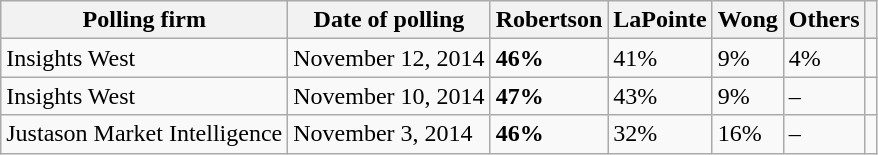<table class="wikitable sortable">
<tr>
<th>Polling firm</th>
<th>Date of polling</th>
<th>Robertson</th>
<th>LaPointe</th>
<th>Wong</th>
<th>Others</th>
<th class="unsortable"></th>
</tr>
<tr>
<td>Insights West</td>
<td>November 12, 2014</td>
<td><strong>46%</strong></td>
<td>41%</td>
<td>9%</td>
<td>4%</td>
<td></td>
</tr>
<tr>
<td>Insights West</td>
<td>November 10, 2014</td>
<td><strong>47%</strong></td>
<td>43%</td>
<td>9%</td>
<td>–</td>
<td></td>
</tr>
<tr>
<td>Justason Market Intelligence</td>
<td>November 3, 2014</td>
<td><strong>46%</strong></td>
<td>32%</td>
<td>16%</td>
<td>–</td>
<td></td>
</tr>
</table>
